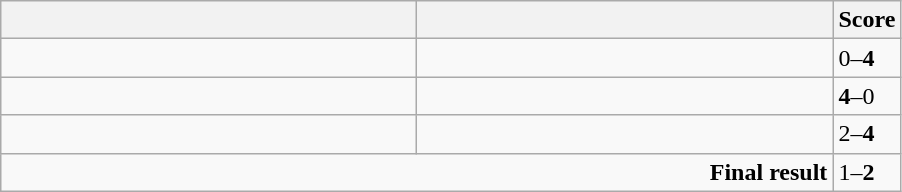<table class="wikitable">
<tr>
<th width=270></th>
<th width=270></th>
<th>Score</th>
</tr>
<tr>
<td></td>
<td></td>
<td>0–<strong>4</strong></td>
</tr>
<tr>
<td></td>
<td></td>
<td><strong>4</strong>–0</td>
</tr>
<tr>
<td></td>
<td></td>
<td>2–<strong>4</strong></td>
</tr>
<tr>
<td colspan="2" align="right"><strong>Final result</strong></td>
<td>1–<strong>2</strong></td>
</tr>
</table>
